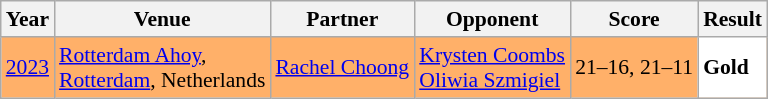<table class="sortable wikitable" style="font-size: 90%;">
<tr>
<th>Year</th>
<th>Venue</th>
<th>Partner</th>
<th>Opponent</th>
<th>Score</th>
<th>Result</th>
</tr>
<tr style="background:#FFB069">
<td align="center"><a href='#'>2023</a></td>
<td align="left"><a href='#'>Rotterdam Ahoy</a>,<br><a href='#'>Rotterdam</a>, Netherlands</td>
<td align="left"> <a href='#'>Rachel Choong</a></td>
<td align="left"> <a href='#'>Krysten Coombs</a><br> <a href='#'>Oliwia Szmigiel</a></td>
<td align="left">21–16, 21–11</td>
<td style="text-align:left; background:white"> <strong>Gold</strong></td>
</tr>
</table>
